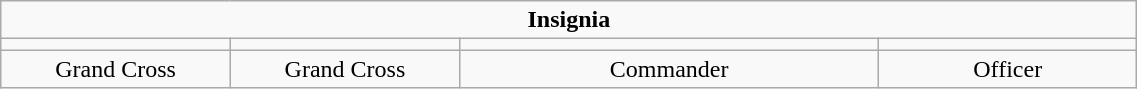<table align=center class=wikitable width=60%>
<tr>
<td colspan=7 align="center"><strong>Insignia</strong></td>
</tr>
<tr>
<td width=33,33% valign=top align=center></td>
<td width=33,33% valign=top align=center></td>
<td width=33,33% valign=top align=center></td>
<td width=33,33% valign=top align=center></td>
</tr>
<tr>
<td width=33,33% valign=top align=center>Grand Cross</td>
<td width=33,33% valign=top align=center>Grand Cross</td>
<td width=33,33% valign=top align=center>Commander</td>
<td width=33,33% valign=top align=center>Officer</td>
</tr>
</table>
